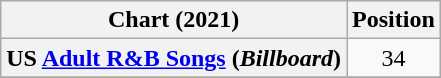<table class="wikitable sortable plainrowheaders" style="text-align:center">
<tr>
<th scope="col">Chart (2021)</th>
<th scope="col">Position</th>
</tr>
<tr>
<th scope="row">US <a href='#'>Adult R&B Songs</a> (<em>Billboard</em>)</th>
<td>34</td>
</tr>
<tr>
</tr>
</table>
